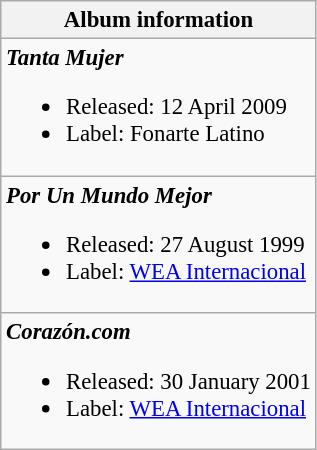<table class="wikitable" style="font-size: 95%;">
<tr>
<th>Album information</th>
</tr>
<tr>
<td align="left"><strong><em>Tanta Mujer</em></strong><br><ul><li>Released: 12 April 2009</li><li>Label: Fonarte Latino</li></ul></td>
</tr>
<tr>
<td align="left"><strong><em>Por Un Mundo Mejor</em></strong><br><ul><li>Released: 27 August 1999</li><li>Label: <a href='#'>WEA Internacional</a></li></ul></td>
</tr>
<tr>
<td align="left"><strong><em>Corazón.com</em></strong><br><ul><li>Released: 30 January 2001</li><li>Label: <a href='#'>WEA Internacional</a></li></ul></td>
</tr>
</table>
